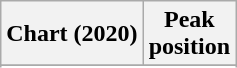<table class="wikitable sortable plainrowheaders" style="text-align:center">
<tr>
<th scope="col">Chart (2020)</th>
<th scope="col">Peak<br>position</th>
</tr>
<tr>
</tr>
<tr>
</tr>
<tr>
</tr>
</table>
